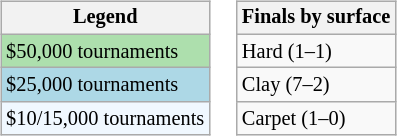<table>
<tr valign=top>
<td><br><table class=wikitable style=font-size:85%>
<tr>
<th>Legend</th>
</tr>
<tr style=background:#addfad;>
<td>$50,000 tournaments</td>
</tr>
<tr style=background:lightblue;>
<td>$25,000 tournaments</td>
</tr>
<tr style=background:#f0f8ff;>
<td>$10/15,000 tournaments</td>
</tr>
</table>
</td>
<td><br><table class=wikitable style=font-size:85%>
<tr>
<th>Finals by surface</th>
</tr>
<tr>
<td>Hard (1–1)</td>
</tr>
<tr>
<td>Clay (7–2)</td>
</tr>
<tr>
<td>Carpet (1–0)</td>
</tr>
</table>
</td>
</tr>
</table>
